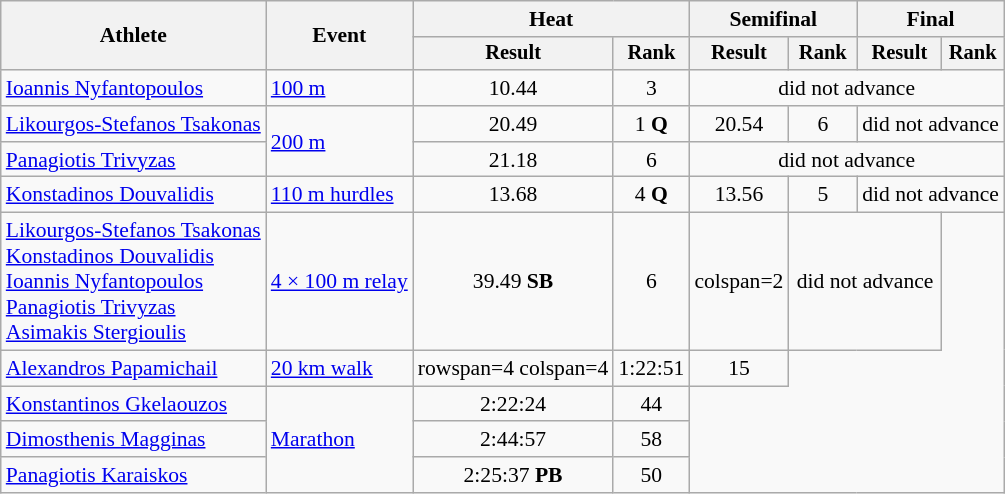<table class="wikitable" style="font-size:90%">
<tr>
<th rowspan=2>Athlete</th>
<th rowspan=2>Event</th>
<th colspan=2>Heat</th>
<th colspan=2>Semifinal</th>
<th colspan=2>Final</th>
</tr>
<tr style="font-size:95%">
<th>Result</th>
<th>Rank</th>
<th>Result</th>
<th>Rank</th>
<th>Result</th>
<th>Rank</th>
</tr>
<tr align="center">
<td align=left><a href='#'>Ioannis Nyfantopoulos</a></td>
<td style="text-align:left;"><a href='#'>100 m</a></td>
<td>10.44</td>
<td>3</td>
<td colspan=4>did not advance</td>
</tr>
<tr align="center">
<td align=left><a href='#'>Likourgos-Stefanos Tsakonas</a></td>
<td rowspan=2 style="text-align:left;"><a href='#'>200 m</a></td>
<td>20.49</td>
<td>1 <strong>Q</strong></td>
<td>20.54</td>
<td>6</td>
<td colspan=2>did not advance</td>
</tr>
<tr align="center">
<td align=left><a href='#'>Panagiotis Trivyzas</a></td>
<td>21.18</td>
<td>6</td>
<td colspan=4>did not advance</td>
</tr>
<tr align=center>
<td align=left><a href='#'>Konstadinos Douvalidis</a></td>
<td style="text-align:left;"><a href='#'>110 m hurdles</a></td>
<td>13.68</td>
<td>4 <strong>Q</strong></td>
<td>13.56</td>
<td>5</td>
<td colspan=4>did not advance</td>
</tr>
<tr align=center>
<td align=left><a href='#'>Likourgos-Stefanos Tsakonas</a><br><a href='#'>Konstadinos Douvalidis</a><br><a href='#'>Ioannis Nyfantopoulos</a><br><a href='#'>Panagiotis Trivyzas</a><br><a href='#'>Asimakis Stergioulis</a></td>
<td align=left><a href='#'>4 × 100 m relay</a></td>
<td>39.49 <strong>SB</strong></td>
<td>6</td>
<td>colspan=2 </td>
<td colspan=2>did not advance</td>
</tr>
<tr align=center>
<td align=left><a href='#'>Alexandros Papamichail</a></td>
<td align=left><a href='#'>20 km walk</a></td>
<td>rowspan=4 colspan=4 </td>
<td>1:22:51</td>
<td>15</td>
</tr>
<tr align="center">
<td align=left><a href='#'>Konstantinos Gkelaouzos</a></td>
<td rowspan=3 style="text-align:left;"><a href='#'>Marathon</a></td>
<td>2:22:24</td>
<td>44</td>
</tr>
<tr align="center">
<td align=left><a href='#'>Dimosthenis Magginas</a></td>
<td>2:44:57</td>
<td>58</td>
</tr>
<tr align="center">
<td align=left><a href='#'>Panagiotis Karaiskos</a></td>
<td>2:25:37 <strong>PB</strong></td>
<td>50</td>
</tr>
</table>
